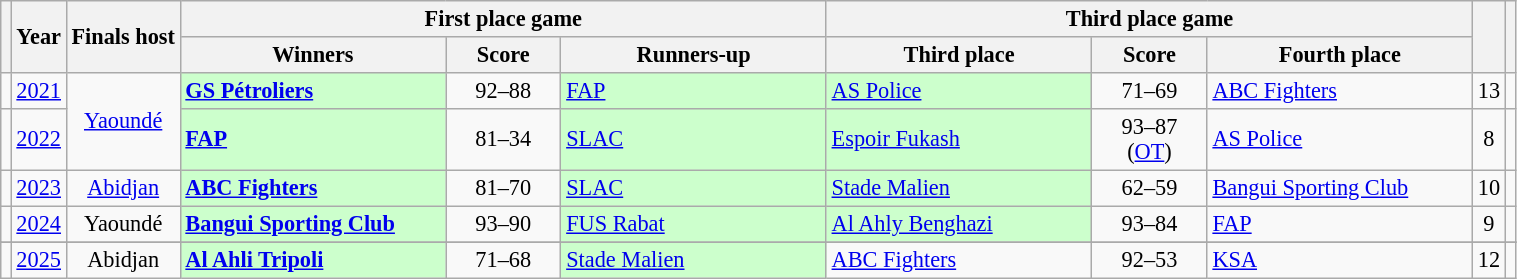<table class="wikitable sortable" style="font-size:93%; text-align:center; width:;">
<tr>
<th rowspan="2" style="width:;"></th>
<th rowspan="2" style="width:;">Year</th>
<th rowspan="2" style="width:60;">Finals host</th>
<th colspan="3">First place game</th>
<th colspan="3">Third place game</th>
<th rowspan="2" style="width:;"></th>
<th class=unsortable rowspan="2" style="width:;"></th>
</tr>
<tr>
<th width="170px">Winners</th>
<th width="70px">Score</th>
<th width="170px">Runners-up</th>
<th width="170px">Third place</th>
<th width="70px">Score</th>
<th width="170px">Fourth place</th>
</tr>
<tr>
<td></td>
<td><a href='#'>2021</a></td>
<td rowspan="2"><a href='#'>Yaoundé</a></td>
<td bgcolor=#cfc style="text-align:left;"><strong> <a href='#'>GS Pétroliers</a></strong></td>
<td>92–88</td>
<td bgcolor=#cfc style="text-align:left;"> <a href='#'>FAP</a></td>
<td bgcolor=#cfc style="text-align:left;"> <a href='#'>AS Police</a></td>
<td>71–69</td>
<td style="text-align:left;"> <a href='#'>ABC Fighters</a></td>
<td>13</td>
<td></td>
</tr>
<tr>
<td></td>
<td><a href='#'>2022</a></td>
<td bgcolor=#cfc style="text-align:left;"><strong> <a href='#'>FAP</a></strong></td>
<td>81–34</td>
<td bgcolor=#cfc style="text-align:left;"> <a href='#'>SLAC</a></td>
<td bgcolor=#cfc style="text-align:left;"> <a href='#'>Espoir Fukash</a></td>
<td>93–87 (<a href='#'>OT</a>)</td>
<td style="text-align:left;"> <a href='#'>AS Police</a></td>
<td>8</td>
<td></td>
</tr>
<tr>
<td></td>
<td><a href='#'>2023</a></td>
<td><a href='#'>Abidjan</a></td>
<td bgcolor=#cfc style="text-align:left;"><strong> <a href='#'>ABC Fighters</a></strong></td>
<td>81–70</td>
<td bgcolor=#cfc style="text-align:left;"> <a href='#'>SLAC</a></td>
<td bgcolor=#cfc style="text-align:left;"> <a href='#'>Stade Malien</a></td>
<td>62–59</td>
<td style="text-align:left;"> <a href='#'>Bangui Sporting Club</a></td>
<td>10</td>
<td></td>
</tr>
<tr>
<td></td>
<td><a href='#'>2024</a></td>
<td>Yaoundé</td>
<td bgcolor=#cfc style="text-align:left;"><strong> <a href='#'>Bangui Sporting Club</a></strong></td>
<td>93–90</td>
<td bgcolor=#cfc style="text-align:left;"> <a href='#'>FUS Rabat</a></td>
<td bgcolor=#cfc style="text-align:left;"> <a href='#'>Al Ahly Benghazi</a></td>
<td>93–84</td>
<td style="text-align:left;"> <a href='#'>FAP</a></td>
<td>9</td>
<td></td>
</tr>
<tr>
</tr>
<tr>
<td></td>
<td><a href='#'>2025</a></td>
<td>Abidjan</td>
<td bgcolor=#cfc style="text-align:left;"><strong> <a href='#'>Al Ahli Tripoli</a></strong></td>
<td>71–68</td>
<td bgcolor=#cfc style="text-align:left;"> <a href='#'>Stade Malien</a></td>
<td style="text-align:left;"> <a href='#'>ABC Fighters</a></td>
<td>92–53</td>
<td style="text-align:left;"> <a href='#'>KSA</a></td>
<td>12</td>
<td></td>
</tr>
</table>
